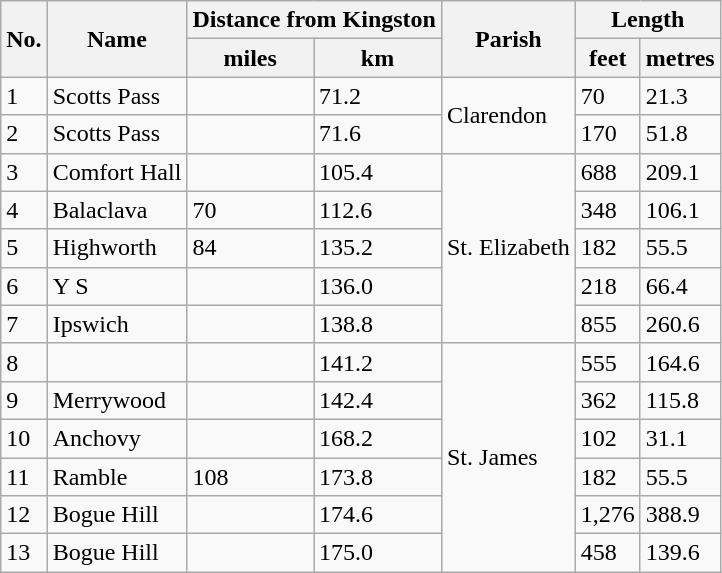<table class="wikitable sortable">
<tr>
<th rowspan=2>No.</th>
<th rowspan=2>Name</th>
<th colspan=2>Distance from Kingston</th>
<th rowspan=2>Parish</th>
<th colspan=2>Length</th>
</tr>
<tr>
<th>miles</th>
<th>km</th>
<th>feet</th>
<th>metres</th>
</tr>
<tr>
<td>1</td>
<td>Scotts Pass</td>
<td></td>
<td>71.2</td>
<td rowspan=2>Clarendon</td>
<td>70</td>
<td>21.3</td>
</tr>
<tr>
<td>2</td>
<td>Scotts Pass</td>
<td></td>
<td>71.6</td>
<td>170</td>
<td>51.8</td>
</tr>
<tr>
<td>3</td>
<td>Comfort Hall</td>
<td></td>
<td>105.4</td>
<td rowspan=5>St. Elizabeth</td>
<td>688</td>
<td>209.1</td>
</tr>
<tr>
<td>4</td>
<td>Balaclava</td>
<td>70</td>
<td>112.6</td>
<td>348</td>
<td>106.1</td>
</tr>
<tr>
<td>5</td>
<td>Highworth</td>
<td>84</td>
<td>135.2</td>
<td>182</td>
<td>55.5</td>
</tr>
<tr>
<td>6</td>
<td>Y S</td>
<td></td>
<td>136.0</td>
<td>218</td>
<td>66.4</td>
</tr>
<tr>
<td>7</td>
<td>Ipswich</td>
<td></td>
<td>138.8</td>
<td>855</td>
<td>260.6</td>
</tr>
<tr>
<td>8</td>
<td></td>
<td></td>
<td>141.2</td>
<td rowspan=6>St. James</td>
<td>555</td>
<td>164.6</td>
</tr>
<tr>
<td>9</td>
<td>Merrywood</td>
<td></td>
<td>142.4</td>
<td>362</td>
<td>115.8</td>
</tr>
<tr>
<td>10</td>
<td>Anchovy</td>
<td></td>
<td>168.2</td>
<td>102</td>
<td>31.1</td>
</tr>
<tr>
<td>11</td>
<td>Ramble</td>
<td>108</td>
<td>173.8</td>
<td>182</td>
<td>55.5</td>
</tr>
<tr>
<td>12</td>
<td>Bogue Hill</td>
<td></td>
<td>174.6</td>
<td>1,276</td>
<td>388.9</td>
</tr>
<tr>
<td>13</td>
<td>Bogue Hill</td>
<td></td>
<td>175.0</td>
<td>458</td>
<td>139.6</td>
</tr>
</table>
